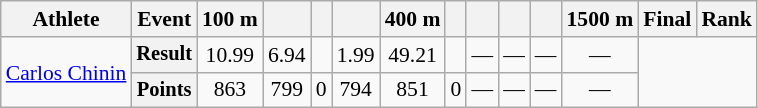<table class="wikitable" style="font-size:90%">
<tr>
<th>Athlete</th>
<th>Event</th>
<th>100 m</th>
<th></th>
<th></th>
<th></th>
<th>400 m</th>
<th></th>
<th></th>
<th></th>
<th></th>
<th>1500 m</th>
<th>Final</th>
<th>Rank</th>
</tr>
<tr align=center>
<td rowspan=2 align=left><a href='#'>Carlos Chinin</a></td>
<th style="font-size:95%">Result</th>
<td>10.99</td>
<td>6.94</td>
<td></td>
<td>1.99</td>
<td>49.21</td>
<td></td>
<td>—</td>
<td>—</td>
<td>—</td>
<td>—</td>
<td rowspan=2 colspan=2></td>
</tr>
<tr align=center>
<th style="font-size:95%">Points</th>
<td>863</td>
<td>799</td>
<td>0</td>
<td>794</td>
<td>851</td>
<td>0</td>
<td>—</td>
<td>—</td>
<td>—</td>
<td>—</td>
</tr>
</table>
